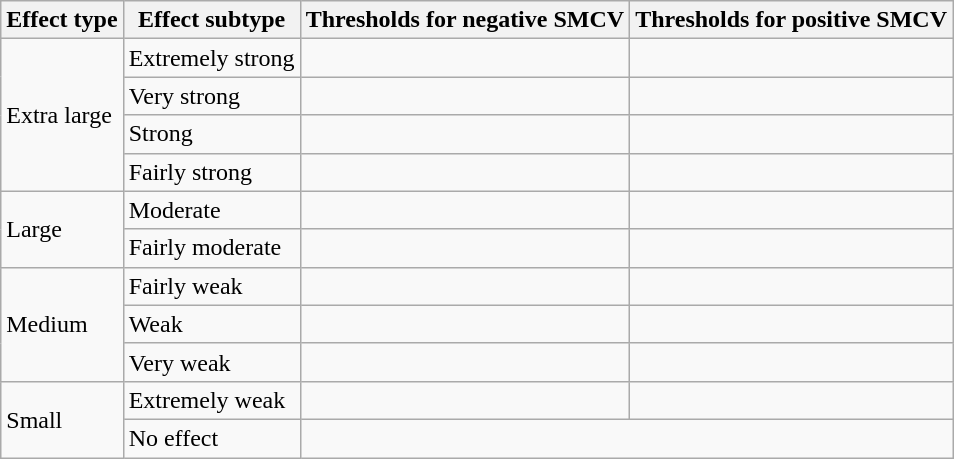<table class="wikitable">
<tr>
<th>Effect type</th>
<th>Effect subtype</th>
<th>Thresholds for negative SMCV</th>
<th>Thresholds for positive SMCV</th>
</tr>
<tr>
<td rowspan=4>Extra large</td>
<td>Extremely strong</td>
<td></td>
<td></td>
</tr>
<tr>
<td>Very strong</td>
<td></td>
<td></td>
</tr>
<tr>
<td>Strong</td>
<td></td>
<td></td>
</tr>
<tr>
<td>Fairly strong</td>
<td></td>
<td></td>
</tr>
<tr>
<td rowspan=2>Large</td>
<td>Moderate</td>
<td></td>
<td></td>
</tr>
<tr>
<td>Fairly moderate</td>
<td></td>
<td></td>
</tr>
<tr>
<td rowspan=3>Medium</td>
<td>Fairly weak</td>
<td></td>
<td></td>
</tr>
<tr>
<td>Weak</td>
<td></td>
<td></td>
</tr>
<tr>
<td>Very weak</td>
<td></td>
<td></td>
</tr>
<tr>
<td rowspan=2>Small</td>
<td>Extremely weak</td>
<td></td>
<td></td>
</tr>
<tr>
<td>No effect</td>
<td colspan=2></td>
</tr>
</table>
